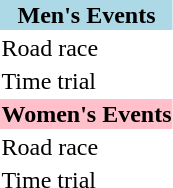<table>
<tr style="background:lightblue; width:100%;">
<td colspan=7 align=center><strong>Men's Events</strong></td>
</tr>
<tr>
<td>Road race<br></td>
<td colspan=2></td>
<td colspan=2></td>
<td colspan=2></td>
</tr>
<tr>
<td>Time trial<br></td>
<td colspan=2></td>
<td colspan=2></td>
<td colspan=2></td>
</tr>
<tr style="background:pink; width:100%;">
<td colspan=7 align=center><strong>Women's Events</strong></td>
</tr>
<tr>
<td>Road race<br></td>
<td colspan=2></td>
<td colspan=2></td>
<td colspan=2></td>
</tr>
<tr>
<td>Time trial<br></td>
<td colspan=2></td>
<td colspan=2></td>
<td colspan=2></td>
</tr>
</table>
